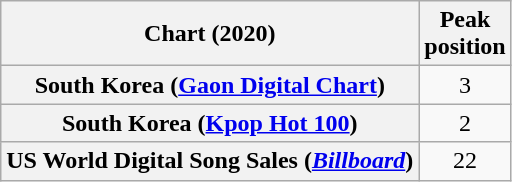<table class="wikitable plainrowheaders" style="text-align:center">
<tr>
<th scope="col">Chart (2020)</th>
<th scope="col">Peak<br>position</th>
</tr>
<tr>
<th scope="row">South Korea (<a href='#'>Gaon Digital Chart</a>)</th>
<td>3</td>
</tr>
<tr>
<th scope="row">South Korea (<a href='#'>Kpop Hot 100</a>)</th>
<td>2</td>
</tr>
<tr>
<th scope="row">US World Digital Song Sales (<em><a href='#'>Billboard</a></em>)</th>
<td>22</td>
</tr>
</table>
